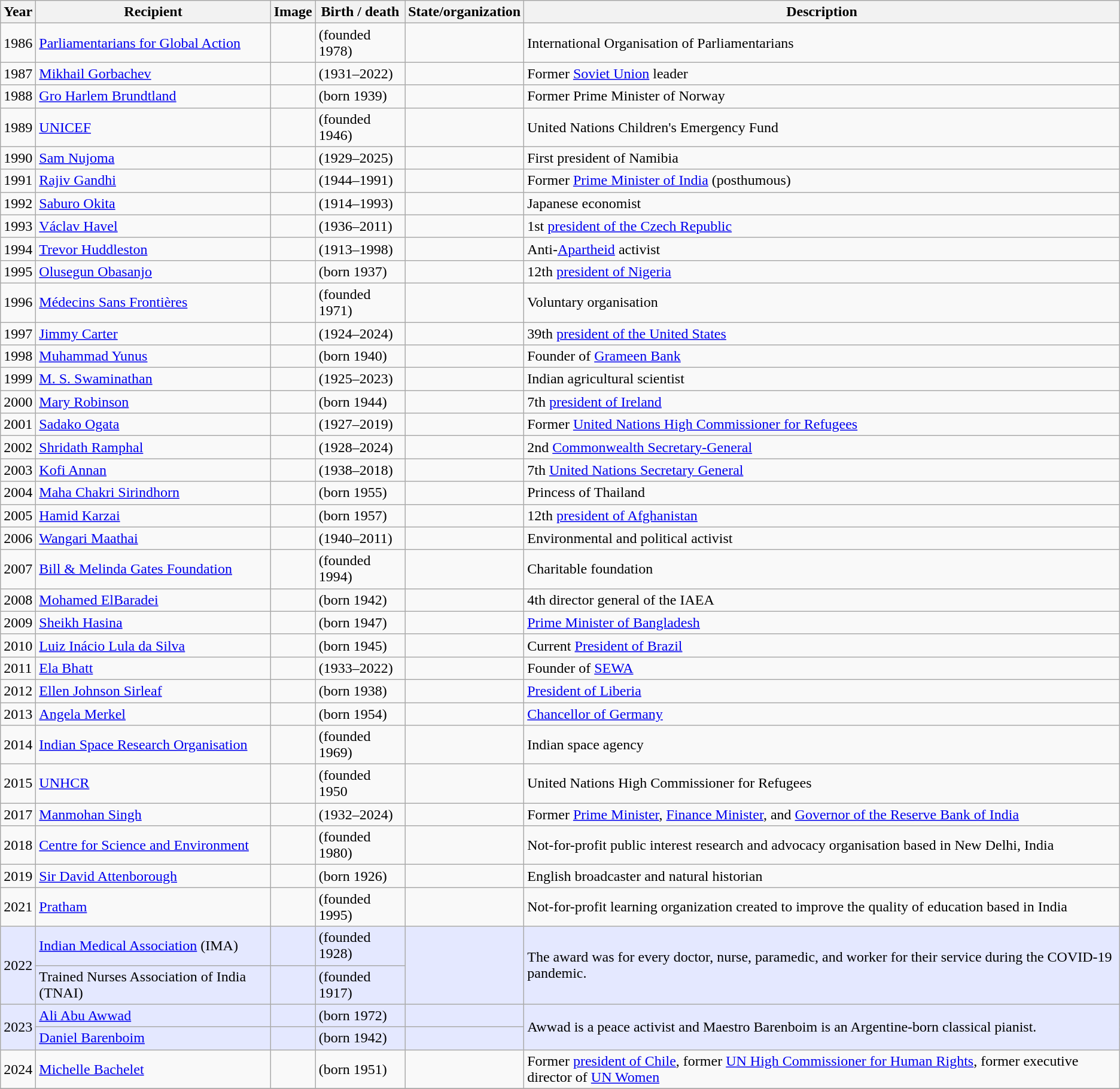<table class="wikitable sortable">
<tr>
<th>Year</th>
<th>Recipient</th>
<th>Image</th>
<th>Birth / death</th>
<th>State/organization</th>
<th>Description</th>
</tr>
<tr>
<td>1986</td>
<td><a href='#'>Parliamentarians for Global Action</a></td>
<td></td>
<td>(founded 1978)</td>
<td></td>
<td>International Organisation of Parliamentarians</td>
</tr>
<tr>
<td>1987</td>
<td><a href='#'>Mikhail Gorbachev</a></td>
<td></td>
<td>(1931–2022)</td>
<td></td>
<td>Former <a href='#'>Soviet Union</a> leader</td>
</tr>
<tr>
<td>1988</td>
<td><a href='#'>Gro Harlem Brundtland</a></td>
<td></td>
<td>(born 1939)</td>
<td></td>
<td>Former Prime Minister of Norway</td>
</tr>
<tr>
<td>1989</td>
<td><a href='#'>UNICEF</a></td>
<td></td>
<td>(founded 1946)</td>
<td></td>
<td>United Nations Children's Emergency Fund</td>
</tr>
<tr>
<td>1990</td>
<td><a href='#'>Sam Nujoma</a></td>
<td></td>
<td>(1929–2025)</td>
<td></td>
<td>First president of Namibia</td>
</tr>
<tr>
<td>1991</td>
<td><a href='#'>Rajiv Gandhi</a></td>
<td></td>
<td>(1944–1991)</td>
<td></td>
<td>Former <a href='#'>Prime Minister of India</a> (posthumous)</td>
</tr>
<tr>
<td>1992</td>
<td><a href='#'>Saburo Okita</a></td>
<td></td>
<td>(1914–1993)</td>
<td></td>
<td>Japanese economist</td>
</tr>
<tr>
<td>1993</td>
<td><a href='#'>Václav Havel</a></td>
<td></td>
<td>(1936–2011)</td>
<td></td>
<td>1st <a href='#'>president of the Czech Republic</a></td>
</tr>
<tr>
<td>1994</td>
<td><a href='#'>Trevor Huddleston</a></td>
<td></td>
<td>(1913–1998)</td>
<td></td>
<td>Anti-<a href='#'>Apartheid</a> activist</td>
</tr>
<tr>
<td>1995</td>
<td><a href='#'>Olusegun Obasanjo</a></td>
<td></td>
<td>(born 1937)</td>
<td></td>
<td>12th <a href='#'>president of Nigeria</a></td>
</tr>
<tr>
<td>1996</td>
<td><a href='#'>Médecins Sans Frontières</a></td>
<td></td>
<td>(founded 1971)</td>
<td></td>
<td>Voluntary organisation</td>
</tr>
<tr>
<td>1997</td>
<td><a href='#'>Jimmy Carter</a></td>
<td></td>
<td>(1924–2024)</td>
<td></td>
<td>39th <a href='#'>president of the United States</a></td>
</tr>
<tr>
<td>1998</td>
<td><a href='#'>Muhammad Yunus</a></td>
<td></td>
<td>(born 1940)</td>
<td></td>
<td>Founder of <a href='#'>Grameen Bank</a></td>
</tr>
<tr>
<td>1999</td>
<td><a href='#'>M. S. Swaminathan</a></td>
<td></td>
<td>(1925–2023)</td>
<td></td>
<td>Indian agricultural scientist</td>
</tr>
<tr>
<td>2000</td>
<td><a href='#'>Mary Robinson</a></td>
<td></td>
<td>(born 1944)</td>
<td></td>
<td>7th <a href='#'>president of Ireland</a></td>
</tr>
<tr>
<td>2001</td>
<td><a href='#'>Sadako Ogata</a></td>
<td></td>
<td>(1927–2019)</td>
<td></td>
<td>Former <a href='#'>United Nations High Commissioner for Refugees</a></td>
</tr>
<tr>
<td>2002</td>
<td><a href='#'>Shridath Ramphal</a></td>
<td></td>
<td>(1928–2024)</td>
<td></td>
<td>2nd <a href='#'>Commonwealth Secretary-General</a></td>
</tr>
<tr>
<td>2003</td>
<td><a href='#'>Kofi Annan</a></td>
<td></td>
<td>(1938–2018)</td>
<td></td>
<td>7th <a href='#'>United Nations Secretary General</a></td>
</tr>
<tr>
<td>2004</td>
<td><a href='#'>Maha Chakri Sirindhorn</a></td>
<td></td>
<td>(born 1955)</td>
<td></td>
<td>Princess of Thailand</td>
</tr>
<tr>
<td>2005</td>
<td><a href='#'>Hamid Karzai</a></td>
<td></td>
<td>(born 1957)</td>
<td></td>
<td>12th <a href='#'>president of Afghanistan</a></td>
</tr>
<tr>
<td>2006</td>
<td><a href='#'>Wangari Maathai</a></td>
<td></td>
<td>(1940–2011)</td>
<td></td>
<td>Environmental and political activist</td>
</tr>
<tr>
<td>2007</td>
<td><a href='#'>Bill & Melinda Gates Foundation</a></td>
<td></td>
<td>(founded 1994)</td>
<td></td>
<td>Charitable foundation</td>
</tr>
<tr>
<td>2008</td>
<td><a href='#'>Mohamed ElBaradei</a></td>
<td></td>
<td>(born 1942)</td>
<td></td>
<td>4th director general of the IAEA</td>
</tr>
<tr>
<td>2009</td>
<td><a href='#'>Sheikh Hasina</a></td>
<td></td>
<td>(born 1947)</td>
<td></td>
<td><a href='#'>Prime Minister of Bangladesh</a></td>
</tr>
<tr>
<td>2010</td>
<td><a href='#'>Luiz Inácio Lula da Silva</a></td>
<td></td>
<td>(born 1945)</td>
<td></td>
<td>Current <a href='#'>President of Brazil</a></td>
</tr>
<tr>
<td>2011</td>
<td><a href='#'>Ela Bhatt</a></td>
<td></td>
<td>(1933–2022)</td>
<td></td>
<td>Founder of <a href='#'>SEWA</a></td>
</tr>
<tr>
<td>2012</td>
<td><a href='#'>Ellen Johnson Sirleaf</a></td>
<td></td>
<td>(born 1938)</td>
<td></td>
<td><a href='#'>President of Liberia</a></td>
</tr>
<tr>
<td>2013</td>
<td><a href='#'>Angela Merkel</a></td>
<td></td>
<td>(born 1954)</td>
<td></td>
<td><a href='#'>Chancellor of Germany</a></td>
</tr>
<tr>
<td>2014</td>
<td><a href='#'>Indian Space Research Organisation</a></td>
<td></td>
<td>(founded 1969)</td>
<td></td>
<td>Indian space agency</td>
</tr>
<tr>
<td>2015</td>
<td><a href='#'>UNHCR</a></td>
<td></td>
<td>(founded 1950</td>
<td></td>
<td>United Nations High Commissioner for Refugees</td>
</tr>
<tr>
<td>2017</td>
<td><a href='#'>Manmohan Singh</a></td>
<td></td>
<td>(1932–2024)</td>
<td></td>
<td>Former <a href='#'>Prime Minister</a>, <a href='#'>Finance Minister</a>, and <a href='#'>Governor of the Reserve Bank of India</a></td>
</tr>
<tr>
<td>2018</td>
<td><a href='#'>Centre for Science and Environment</a></td>
<td></td>
<td>(founded 1980)</td>
<td></td>
<td>Not-for-profit public interest research and advocacy organisation based in New Delhi, India</td>
</tr>
<tr>
<td>2019</td>
<td><a href='#'>Sir David Attenborough</a></td>
<td></td>
<td>(born 1926)</td>
<td></td>
<td>English broadcaster and natural historian</td>
</tr>
<tr>
<td>2021</td>
<td><a href='#'>Pratham</a></td>
<td></td>
<td>(founded 1995)</td>
<td></td>
<td>Not-for-profit learning organization created to improve the quality of education based in India</td>
</tr>
<tr bgcolor="#e4e8ff">
<td rowspan="2">2022</td>
<td><a href='#'>Indian Medical Association</a> (IMA)</td>
<td></td>
<td>(founded 1928)</td>
<td rowspan="2"></td>
<td rowspan="2">The award was for every doctor, nurse, paramedic, and worker for their service during the COVID-19 pandemic.</td>
</tr>
<tr bgcolor="#e4e8ff">
<td>Trained Nurses Association of India (TNAI)</td>
<td></td>
<td>(founded 1917)</td>
</tr>
<tr bgcolor="#e4e8ff">
<td rowspan="2">2023</td>
<td><a href='#'>Ali Abu Awwad</a></td>
<td></td>
<td>(born 1972)</td>
<td></td>
<td rowspan="2">Awwad is a peace activist and Maestro Barenboim is an Argentine-born classical pianist.</td>
</tr>
<tr bgcolor="#e4e8ff">
<td><a href='#'>Daniel Barenboim</a></td>
<td></td>
<td>(born 1942)</td>
<td></td>
</tr>
<tr>
<td>2024</td>
<td><a href='#'>Michelle Bachelet</a></td>
<td></td>
<td>(born 1951)</td>
<td></td>
<td>Former <a href='#'>president of Chile</a>, former <a href='#'>UN High Commissioner for Human Rights</a>, former executive director of <a href='#'>UN Women</a></td>
</tr>
<tr>
</tr>
</table>
